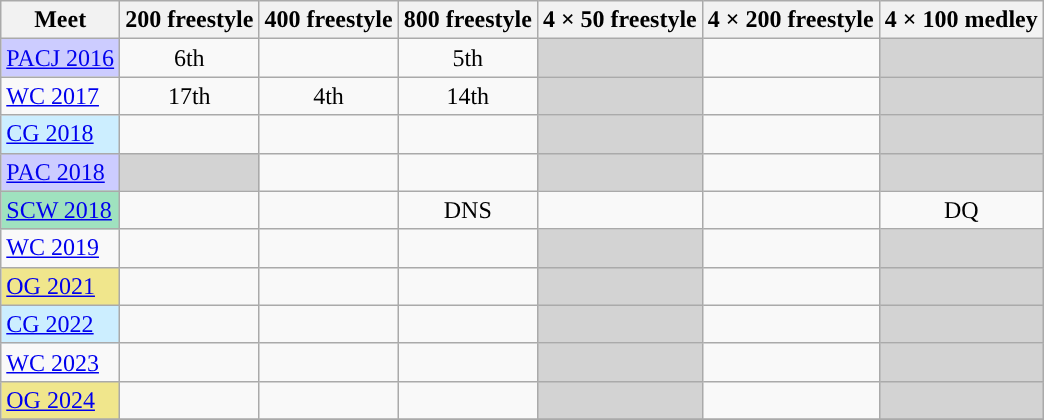<table class="sortable wikitable">
<tr>
<th>Meet</th>
<th class="unsortable">200 freestyle</th>
<th class="unsortable">400 freestyle</th>
<th class="unsortable">800 freestyle</th>
<th class="unsortable">4 × 50 freestyle</th>
<th class="unsortable">4 × 200 freestyle</th>
<th class="unsortable">4 × 100 medley</th>
</tr>
<tr>
<td style="background:#ccccff"><a href='#'>PACJ 2016</a></td>
<td align="center">6th</td>
<td align="center"></td>
<td align="center">5th</td>
<td style="background:#d3d3d3"></td>
<td align="center"></td>
<td style="background:#d3d3d3"></td>
</tr>
<tr>
<td><a href='#'>WC 2017</a></td>
<td align="center">17th</td>
<td align="center">4th</td>
<td align="center">14th</td>
<td style="background:#d3d3d3"></td>
<td align="center"></td>
<td style="background:#d3d3d3"></td>
</tr>
<tr>
<td style="background:#cceeff"><a href='#'>CG 2018</a></td>
<td align="center"></td>
<td align="center"></td>
<td align="center"></td>
<td style="background:#d3d3d3"></td>
<td align="center"></td>
<td style="background:#d3d3d3"></td>
</tr>
<tr>
<td style="background:#ccccff"><a href='#'>PAC 2018</a></td>
<td style="background:#d3d3d3"></td>
<td align="center"></td>
<td align="center"></td>
<td style="background:#d3d3d3"></td>
<td align="center"></td>
<td style="background:#d3d3d3"></td>
</tr>
<tr>
<td style="background:#9fe2bf"><a href='#'>SCW 2018</a></td>
<td align="center"></td>
<td align="center"></td>
<td align="center">DNS</td>
<td align="center"></td>
<td align="center"></td>
<td align="center">DQ</td>
</tr>
<tr>
<td><a href='#'>WC 2019</a></td>
<td align="center"></td>
<td align="center"></td>
<td align="center"></td>
<td style="background:#d3d3d3"></td>
<td align="center"></td>
<td style="background:#d3d3d3"></td>
</tr>
<tr>
<td style="background:#f0e68c"><a href='#'>OG 2021</a></td>
<td align="center"></td>
<td align="center"></td>
<td align="center"></td>
<td style="background:#d3d3d3"></td>
<td align="center"></td>
<td style="background:#d3d3d3"></td>
</tr>
<tr>
<td style="background:#cceeff"><a href='#'>CG 2022</a></td>
<td align="center"></td>
<td align="center"></td>
<td align="center"></td>
<td style="background:#d3d3d3"></td>
<td align="center"></td>
<td style="background:#d3d3d3"></td>
</tr>
<tr>
<td><a href='#'>WC 2023</a></td>
<td align="center"></td>
<td align="center"></td>
<td align="center"></td>
<td style="background:#d3d3d3"></td>
<td align="center"></td>
<td style="background:#d3d3d3"></td>
</tr>
<tr>
<td style="background:#f0e68c"><a href='#'>OG 2024</a></td>
<td align="center"></td>
<td align="center"></td>
<td align="center"></td>
<td style="background:#d3d3d3"></td>
<td align="center"></td>
<td style="background:#d3d3d3"></td>
</tr>
<tr>
</tr>
</table>
